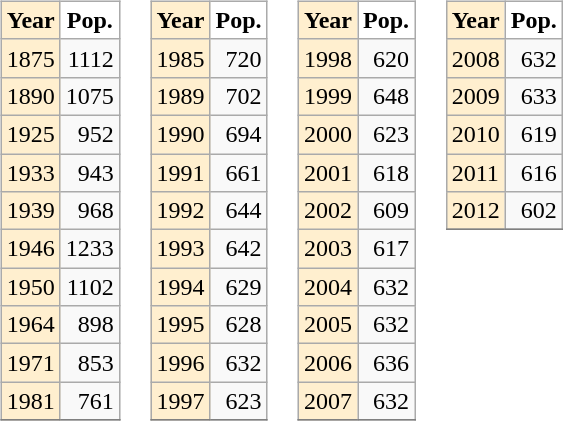<table>
<tr>
<td valign="top"><br><table class="wikitable" style="border: 1pt grey solid">
<tr>
<th style="background:#ffefcf;">Year</th>
<th style="background:#ffffff;">Pop.</th>
</tr>
<tr>
<td style="background:#ffefcf">1875</td>
<td align=right>1112</td>
</tr>
<tr>
<td style="background:#ffefcf">1890</td>
<td align=right>1075</td>
</tr>
<tr>
<td style="background:#ffefcf">1925</td>
<td align=right>952</td>
</tr>
<tr>
<td style="background:#ffefcf">1933</td>
<td align=right>943</td>
</tr>
<tr>
<td style="background:#ffefcf">1939</td>
<td align=right>968</td>
</tr>
<tr>
<td style="background:#ffefcf">1946</td>
<td align=right>1233</td>
</tr>
<tr>
<td style="background:#ffefcf">1950</td>
<td align=right>1102</td>
</tr>
<tr>
<td style="background:#ffefcf">1964</td>
<td align=right>898</td>
</tr>
<tr>
<td style="background:#ffefcf">1971</td>
<td align=right>853</td>
</tr>
<tr>
<td style="background:#ffefcf">1981</td>
<td align=right>761</td>
</tr>
<tr>
</tr>
</table>
</td>
<td valign="top"><br><table class="wikitable" style="border: 1pt grey solid">
<tr>
<th style="background:#ffefcf;">Year</th>
<th style="background:#ffffff;">Pop.</th>
</tr>
<tr>
<td style="background:#ffefcf">1985</td>
<td align=right>720</td>
</tr>
<tr>
<td style="background:#ffefcf">1989</td>
<td align=right>702</td>
</tr>
<tr>
<td style="background:#ffefcf">1990</td>
<td align=right>694</td>
</tr>
<tr>
<td style="background:#ffefcf">1991</td>
<td align=right>661</td>
</tr>
<tr>
<td style="background:#ffefcf">1992</td>
<td align=right>644</td>
</tr>
<tr>
<td style="background:#ffefcf">1993</td>
<td align=right>642</td>
</tr>
<tr>
<td style="background:#ffefcf">1994</td>
<td align=right>629</td>
</tr>
<tr>
<td style="background:#ffefcf">1995</td>
<td align=right>628</td>
</tr>
<tr>
<td style="background:#ffefcf">1996</td>
<td align=right>632</td>
</tr>
<tr>
<td style="background:#ffefcf">1997</td>
<td align=right>623</td>
</tr>
<tr>
</tr>
</table>
</td>
<td valign="top"><br><table class="wikitable" style="border: 1pt grey solid">
<tr>
<th style="background:#ffefcf;">Year</th>
<th style="background:#ffffff;">Pop.</th>
</tr>
<tr>
<td style="background:#ffefcf">1998</td>
<td align=right>620</td>
</tr>
<tr>
<td style="background:#ffefcf">1999</td>
<td align=right>648</td>
</tr>
<tr>
<td style="background:#ffefcf">2000</td>
<td align=right>623</td>
</tr>
<tr>
<td style="background:#ffefcf">2001</td>
<td align=right>618</td>
</tr>
<tr>
<td style="background:#ffefcf">2002</td>
<td align=right>609</td>
</tr>
<tr>
<td style="background:#ffefcf">2003</td>
<td align=right>617</td>
</tr>
<tr>
<td style="background:#ffefcf">2004</td>
<td align=right>632</td>
</tr>
<tr>
<td style="background:#ffefcf">2005</td>
<td align=right>632</td>
</tr>
<tr>
<td style="background:#ffefcf">2006</td>
<td align=right>636</td>
</tr>
<tr>
<td style="background:#ffefcf">2007</td>
<td align=right>632</td>
</tr>
<tr>
</tr>
</table>
</td>
<td valign="top"><br><table class="wikitable" style="border: 1pt grey solid">
<tr>
<th style="background:#ffefcf;">Year</th>
<th style="background:#ffffff;">Pop.</th>
</tr>
<tr>
<td style="background:#ffefcf">2008</td>
<td align=right>632</td>
</tr>
<tr>
<td style="background:#ffefcf">2009</td>
<td align=right>633</td>
</tr>
<tr>
<td style="background:#ffefcf">2010</td>
<td align=right>619</td>
</tr>
<tr>
<td style="background:#ffefcf">2011</td>
<td align=right>616</td>
</tr>
<tr>
<td style="background:#ffefcf">2012</td>
<td align=right>602</td>
</tr>
<tr>
</tr>
</table>
</td>
</tr>
</table>
